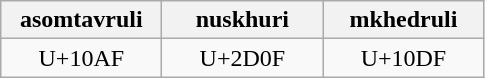<table class="wikitable" style="width:100">
<tr>
<th width="100">asomtavruli</th>
<th width="100">nuskhuri</th>
<th width="100">mkhedruli</th>
</tr>
<tr>
<td align="center">U+10AF</td>
<td align="center">U+2D0F</td>
<td align="center">U+10DF</td>
</tr>
</table>
